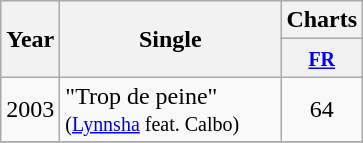<table class="wikitable">
<tr>
<th align="center" rowspan="2" width="10">Year</th>
<th align="left" rowspan="2" width="140">Single</th>
<th align="center" colspan="1">Charts</th>
</tr>
<tr>
<th width="20"><small><a href='#'>FR</a></small><br></th>
</tr>
<tr>
<td>2003</td>
<td>"Trop de peine" <br><small>(<a href='#'>Lynnsha</a> feat. Calbo)</small></td>
<td align="center">64</td>
</tr>
<tr>
</tr>
</table>
